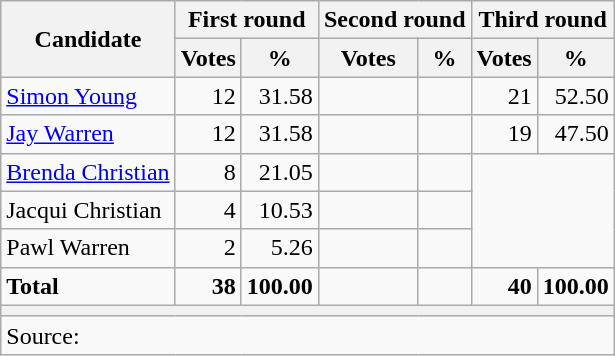<table class="wikitable sortable" style=text-align:right>
<tr>
<th rowspan=2>Candidate</th>
<th colspan=2>First round</th>
<th colspan=2>Second round</th>
<th colspan=2>Third round</th>
</tr>
<tr>
<th>Votes</th>
<th>%</th>
<th>Votes</th>
<th>%</th>
<th>Votes</th>
<th>%</th>
</tr>
<tr>
<td align=left><a href='#'>Simon Young</a></td>
<td>12</td>
<td>31.58</td>
<td></td>
<td></td>
<td>21</td>
<td>52.50</td>
</tr>
<tr>
<td align=left><a href='#'>Jay Warren</a></td>
<td>12</td>
<td>31.58</td>
<td></td>
<td></td>
<td>19</td>
<td>47.50</td>
</tr>
<tr>
<td align=left><a href='#'>Brenda Christian</a></td>
<td>8</td>
<td>21.05</td>
<td></td>
<td></td>
<td colspan=2 rowspan=3></td>
</tr>
<tr>
<td align=left>Jacqui Christian</td>
<td>4</td>
<td>10.53</td>
<td></td>
<td></td>
</tr>
<tr>
<td align=left>Pawl Warren</td>
<td>2</td>
<td>5.26</td>
<td></td>
<td></td>
</tr>
<tr class=sortbottom>
<td align=left><strong>Total</strong></td>
<td><strong>38</strong></td>
<td><strong>100.00</strong></td>
<td></td>
<td></td>
<td><strong>40</strong></td>
<td><strong>100.00</strong></td>
</tr>
<tr class=sortbottom>
<th colspan=7></th>
</tr>
<tr class=sortbottom>
<td align=left colspan=7>Source: </td>
</tr>
</table>
